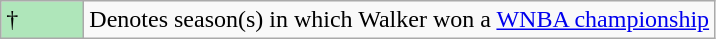<table class="wikitable">
<tr>
<td style="background:#afe6ba; width:3em;">†</td>
<td>Denotes season(s) in which Walker won a <a href='#'>WNBA championship</a></td>
</tr>
</table>
